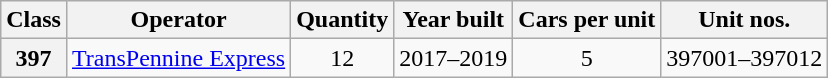<table class="wikitable">
<tr>
<th>Class</th>
<th>Operator</th>
<th>Quantity</th>
<th>Year built</th>
<th>Cars per unit</th>
<th>Unit nos.</th>
</tr>
<tr>
<th>397</th>
<td><a href='#'>TransPennine Express</a></td>
<td align=center>12</td>
<td align=center>2017–2019</td>
<td align=center>5</td>
<td>397001–397012</td>
</tr>
</table>
